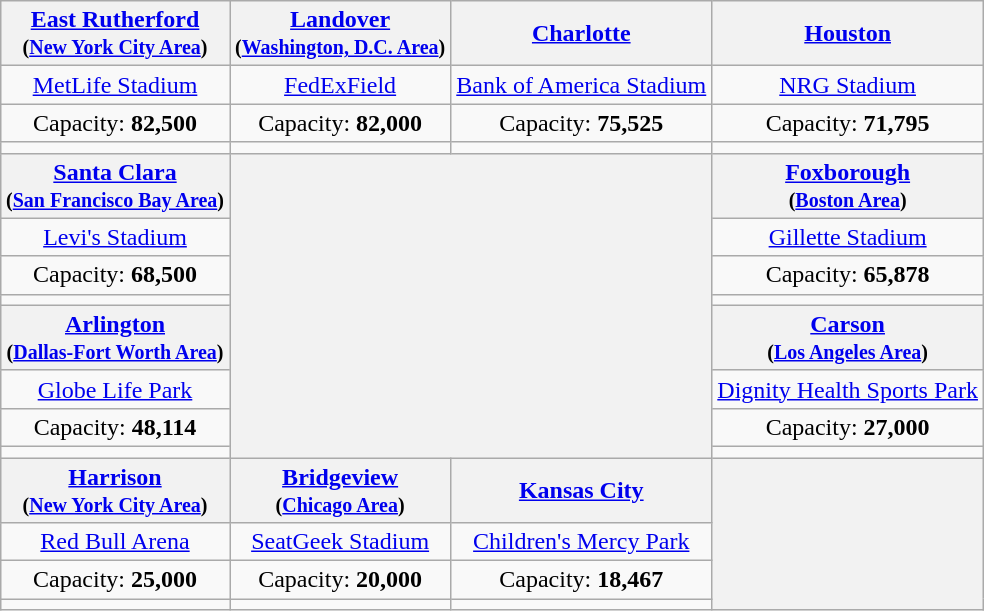<table class="wikitable" style="margin:0.5em auto; text-align:center">
<tr>
<th><a href='#'>East Rutherford</a><br><small>(<a href='#'>New York City Area</a>)</small></th>
<th><a href='#'>Landover</a><br><small>(<a href='#'>Washington, D.C. Area</a>)</small></th>
<th><a href='#'>Charlotte</a></th>
<th><a href='#'>Houston</a></th>
</tr>
<tr>
<td><a href='#'>MetLife Stadium</a></td>
<td><a href='#'>FedExField</a></td>
<td><a href='#'>Bank of America Stadium</a></td>
<td><a href='#'>NRG Stadium</a></td>
</tr>
<tr>
<td>Capacity: <strong>82,500</strong></td>
<td>Capacity: <strong>82,000</strong></td>
<td>Capacity: <strong>75,525</strong></td>
<td>Capacity: <strong>71,795</strong></td>
</tr>
<tr>
<td></td>
<td></td>
<td></td>
<td></td>
</tr>
<tr>
<th><a href='#'>Santa Clara</a><br><small>(<a href='#'>San Francisco Bay Area</a>)</small></th>
<th colspan="2" rowspan="8"><br></th>
<th><a href='#'>Foxborough</a><br><small>(<a href='#'>Boston Area</a>)</small></th>
</tr>
<tr>
<td><a href='#'>Levi's Stadium</a></td>
<td><a href='#'>Gillette Stadium</a></td>
</tr>
<tr>
<td>Capacity: <strong>68,500</strong></td>
<td>Capacity: <strong>65,878</strong></td>
</tr>
<tr>
<td></td>
<td></td>
</tr>
<tr>
<th><a href='#'>Arlington</a><br><small>(<a href='#'>Dallas-Fort Worth Area</a>)</small></th>
<th><a href='#'>Carson</a><br><small>(<a href='#'>Los Angeles Area</a>)</small></th>
</tr>
<tr>
<td><a href='#'>Globe Life Park</a></td>
<td><a href='#'>Dignity Health Sports Park</a></td>
</tr>
<tr>
<td>Capacity: <strong>48,114</strong></td>
<td>Capacity: <strong>27,000</strong></td>
</tr>
<tr>
<td></td>
<td></td>
</tr>
<tr>
<th><a href='#'>Harrison</a><br><small>(<a href='#'>New York City Area</a>)</small></th>
<th><a href='#'>Bridgeview</a><br><small>(<a href='#'>Chicago Area</a>)</small></th>
<th><a href='#'>Kansas City</a></th>
<th rowspan="4"></th>
</tr>
<tr>
<td><a href='#'>Red Bull Arena</a></td>
<td><a href='#'>SeatGeek Stadium</a></td>
<td><a href='#'>Children's Mercy Park</a></td>
</tr>
<tr>
<td>Capacity: <strong>25,000</strong></td>
<td>Capacity: <strong>20,000</strong></td>
<td>Capacity: <strong>18,467</strong></td>
</tr>
<tr>
<td></td>
<td></td>
<td></td>
</tr>
</table>
